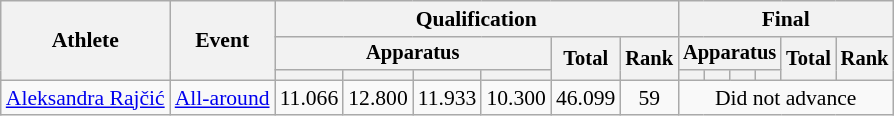<table class="wikitable" style="font-size:90%">
<tr>
<th rowspan=3>Athlete</th>
<th rowspan=3>Event</th>
<th colspan =6>Qualification</th>
<th colspan =6>Final</th>
</tr>
<tr style="font-size:95%">
<th colspan=4>Apparatus</th>
<th rowspan=2>Total</th>
<th rowspan=2>Rank</th>
<th colspan=4>Apparatus</th>
<th rowspan=2>Total</th>
<th rowspan=2>Rank</th>
</tr>
<tr style="font-size:95%">
<th></th>
<th></th>
<th></th>
<th></th>
<th></th>
<th></th>
<th></th>
<th></th>
</tr>
<tr align=center>
<td align=left><a href='#'>Aleksandra Rajčić</a></td>
<td align=left><a href='#'>All-around</a></td>
<td>11.066</td>
<td>12.800</td>
<td>11.933</td>
<td>10.300</td>
<td>46.099</td>
<td>59</td>
<td colspan=6 align=center>Did not advance</td>
</tr>
</table>
